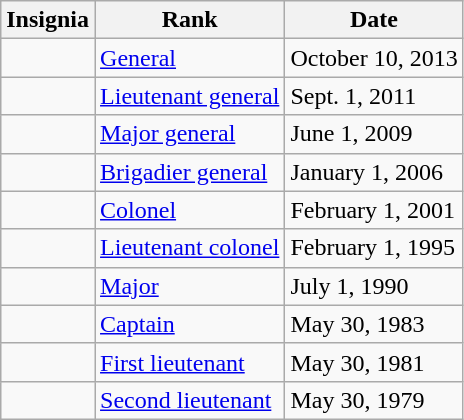<table class="wikitable">
<tr>
<th>Insignia</th>
<th>Rank</th>
<th>Date</th>
</tr>
<tr>
<td></td>
<td><a href='#'>General</a></td>
<td>October 10, 2013</td>
</tr>
<tr>
<td></td>
<td><a href='#'>Lieutenant general</a></td>
<td>Sept. 1, 2011</td>
</tr>
<tr>
<td></td>
<td><a href='#'>Major general</a></td>
<td>June 1, 2009</td>
</tr>
<tr>
<td></td>
<td><a href='#'>Brigadier general</a></td>
<td>January 1, 2006</td>
</tr>
<tr>
<td></td>
<td><a href='#'>Colonel</a></td>
<td>February 1, 2001</td>
</tr>
<tr>
<td></td>
<td><a href='#'>Lieutenant colonel</a></td>
<td>February 1, 1995</td>
</tr>
<tr>
<td></td>
<td><a href='#'>Major</a></td>
<td>July 1, 1990</td>
</tr>
<tr>
<td></td>
<td><a href='#'>Captain</a></td>
<td>May 30, 1983</td>
</tr>
<tr>
<td></td>
<td><a href='#'>First lieutenant</a></td>
<td>May 30, 1981</td>
</tr>
<tr>
<td></td>
<td><a href='#'>Second lieutenant</a></td>
<td>May 30, 1979</td>
</tr>
</table>
